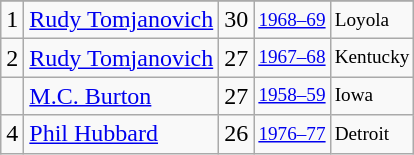<table class="wikitable">
<tr>
</tr>
<tr>
<td>1</td>
<td><a href='#'>Rudy Tomjanovich</a></td>
<td>30</td>
<td style="font-size:80%;"><a href='#'>1968–69</a></td>
<td style="font-size:80%;">Loyola</td>
</tr>
<tr>
<td>2</td>
<td><a href='#'>Rudy Tomjanovich</a></td>
<td>27</td>
<td style="font-size:80%;"><a href='#'>1967–68</a></td>
<td style="font-size:80%;">Kentucky</td>
</tr>
<tr>
<td></td>
<td><a href='#'>M.C. Burton</a></td>
<td>27</td>
<td style="font-size:80%;"><a href='#'>1958–59</a></td>
<td style="font-size:80%;">Iowa</td>
</tr>
<tr>
<td>4</td>
<td><a href='#'>Phil Hubbard</a></td>
<td>26</td>
<td style="font-size:80%;"><a href='#'>1976–77</a></td>
<td style="font-size:80%;">Detroit</td>
</tr>
</table>
